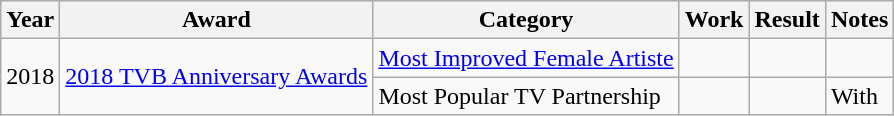<table class="wikitable plainrowheaders">
<tr>
<th>Year</th>
<th>Award</th>
<th>Category</th>
<th>Work</th>
<th>Result</th>
<th>Notes</th>
</tr>
<tr>
<td rowspan="2">2018</td>
<td rowspan="2"><a href='#'>2018 TVB Anniversary Awards</a></td>
<td><a href='#'>Most Improved Female Artiste</a></td>
<td><em></em></td>
<td></td>
<td></td>
</tr>
<tr>
<td>Most Popular TV Partnership</td>
<td><em></em></td>
<td></td>
<td>With </td>
</tr>
</table>
